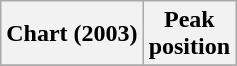<table class="wikitable sortable plainrowheaders" style="text-align:center">
<tr>
<th scope="col">Chart (2003)</th>
<th scope="col">Peak<br>position</th>
</tr>
<tr>
</tr>
</table>
